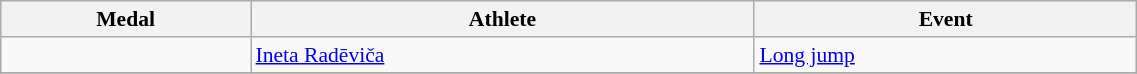<table class="wikitable" style="font-size:90%" width=60%>
<tr>
<th>Medal</th>
<th>Athlete</th>
<th>Event</th>
</tr>
<tr>
<td></td>
<td><a href='#'>Ineta Radēviča</a></td>
<td><a href='#'>Long jump</a></td>
</tr>
<tr>
</tr>
</table>
